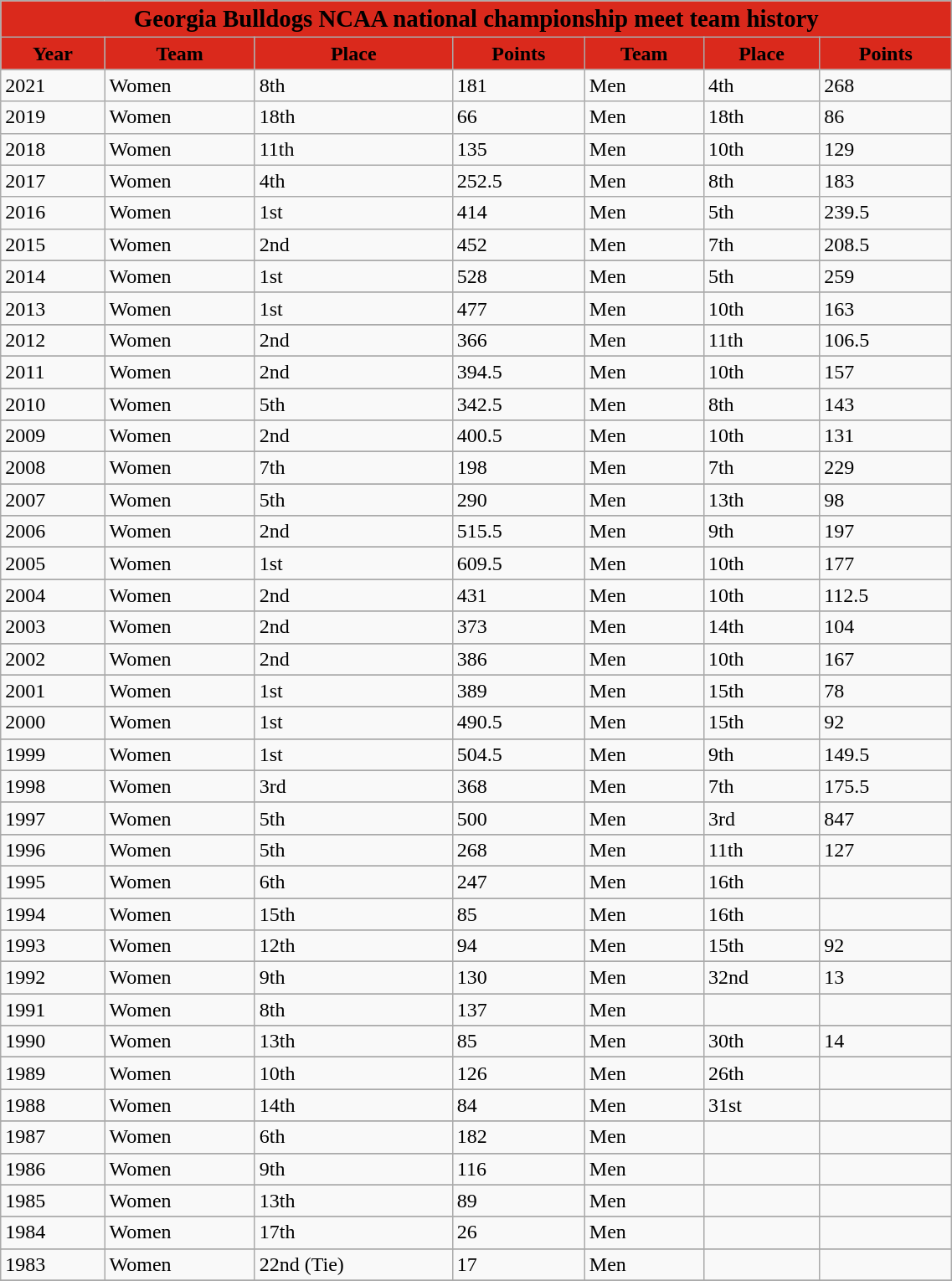<table class="wikitable" width=60%>
<tr>
<td colspan=7 align=center bgcolor="#DA291C"><big><strong>Georgia Bulldogs NCAA national championship meet team history</strong></big></td>
</tr>
<tr>
<td align=center bgcolor="#DA291C"><strong>Year</strong></td>
<td align=center bgcolor="#DA291C"><strong>Team</strong></td>
<td align=center bgcolor="#DA291C"><strong>Place</strong></td>
<td align=center bgcolor="#DA291C"><strong>Points</strong></td>
<td align=center bgcolor="#DA291C"><strong>Team</strong></td>
<td align=center bgcolor="#DA291C"><strong>Place</strong></td>
<td align=center bgcolor="#DA291C"><strong>Points</strong></td>
</tr>
<tr>
<td>2021</td>
<td>Women</td>
<td>8th</td>
<td>181</td>
<td>Men</td>
<td>4th</td>
<td>268</td>
</tr>
<tr |->
<td>2019</td>
<td>Women</td>
<td>18th</td>
<td>66</td>
<td>Men</td>
<td>18th</td>
<td>86</td>
</tr>
<tr |->
<td>2018</td>
<td>Women</td>
<td>11th</td>
<td>135</td>
<td>Men</td>
<td>10th</td>
<td>129</td>
</tr>
<tr |->
<td>2017</td>
<td>Women</td>
<td>4th</td>
<td>252.5</td>
<td>Men</td>
<td>8th</td>
<td>183</td>
</tr>
<tr |->
<td>2016</td>
<td>Women</td>
<td>1st</td>
<td>414</td>
<td>Men</td>
<td>5th</td>
<td>239.5</td>
</tr>
<tr |->
<td>2015</td>
<td>Women</td>
<td>2nd</td>
<td>452</td>
<td>Men</td>
<td>7th</td>
<td>208.5</td>
</tr>
<tr>
</tr>
<tr>
<td>2014</td>
<td>Women</td>
<td>1st</td>
<td>528</td>
<td>Men</td>
<td>5th</td>
<td>259</td>
</tr>
<tr>
</tr>
<tr>
<td>2013</td>
<td>Women</td>
<td>1st</td>
<td>477</td>
<td>Men</td>
<td>10th</td>
<td>163</td>
</tr>
<tr>
</tr>
<tr>
<td>2012</td>
<td>Women</td>
<td>2nd</td>
<td>366</td>
<td>Men</td>
<td>11th</td>
<td>106.5</td>
</tr>
<tr>
</tr>
<tr>
<td>2011</td>
<td>Women</td>
<td>2nd</td>
<td>394.5</td>
<td>Men</td>
<td>10th</td>
<td>157</td>
</tr>
<tr>
</tr>
<tr>
<td>2010</td>
<td>Women</td>
<td>5th</td>
<td>342.5</td>
<td>Men</td>
<td>8th</td>
<td>143</td>
</tr>
<tr>
</tr>
<tr>
<td>2009</td>
<td>Women</td>
<td>2nd</td>
<td>400.5</td>
<td>Men</td>
<td>10th</td>
<td>131</td>
</tr>
<tr>
</tr>
<tr>
<td>2008</td>
<td>Women</td>
<td>7th</td>
<td>198</td>
<td>Men</td>
<td>7th</td>
<td>229</td>
</tr>
<tr>
</tr>
<tr>
<td>2007</td>
<td>Women</td>
<td>5th</td>
<td>290</td>
<td>Men</td>
<td>13th</td>
<td>98</td>
</tr>
<tr>
</tr>
<tr>
<td>2006</td>
<td>Women</td>
<td>2nd</td>
<td>515.5</td>
<td>Men</td>
<td>9th</td>
<td>197</td>
</tr>
<tr>
</tr>
<tr>
<td>2005</td>
<td>Women</td>
<td>1st</td>
<td>609.5</td>
<td>Men</td>
<td>10th</td>
<td>177</td>
</tr>
<tr>
</tr>
<tr>
<td>2004</td>
<td>Women</td>
<td>2nd</td>
<td>431</td>
<td>Men</td>
<td>10th</td>
<td>112.5</td>
</tr>
<tr>
</tr>
<tr>
<td>2003</td>
<td>Women</td>
<td>2nd</td>
<td>373</td>
<td>Men</td>
<td>14th</td>
<td>104</td>
</tr>
<tr>
</tr>
<tr>
<td>2002</td>
<td>Women</td>
<td>2nd</td>
<td>386</td>
<td>Men</td>
<td>10th</td>
<td>167</td>
</tr>
<tr>
</tr>
<tr>
<td>2001</td>
<td>Women</td>
<td>1st</td>
<td>389</td>
<td>Men</td>
<td>15th</td>
<td>78</td>
</tr>
<tr>
</tr>
<tr>
<td>2000</td>
<td>Women</td>
<td>1st</td>
<td>490.5</td>
<td>Men</td>
<td>15th</td>
<td>92</td>
</tr>
<tr>
</tr>
<tr>
<td>1999</td>
<td>Women</td>
<td>1st</td>
<td>504.5</td>
<td>Men</td>
<td>9th</td>
<td>149.5</td>
</tr>
<tr>
</tr>
<tr>
<td>1998</td>
<td>Women</td>
<td>3rd</td>
<td>368</td>
<td>Men</td>
<td>7th</td>
<td>175.5</td>
</tr>
<tr>
</tr>
<tr>
<td>1997</td>
<td>Women</td>
<td>5th</td>
<td>500</td>
<td>Men</td>
<td>3rd</td>
<td>847</td>
</tr>
<tr>
</tr>
<tr>
<td>1996</td>
<td>Women</td>
<td>5th</td>
<td>268</td>
<td>Men</td>
<td>11th</td>
<td>127</td>
</tr>
<tr>
</tr>
<tr>
<td>1995</td>
<td>Women</td>
<td>6th</td>
<td>247</td>
<td>Men</td>
<td>16th</td>
<td></td>
</tr>
<tr>
</tr>
<tr>
<td>1994</td>
<td>Women</td>
<td>15th</td>
<td>85</td>
<td>Men</td>
<td>16th</td>
<td></td>
</tr>
<tr>
</tr>
<tr>
<td>1993</td>
<td>Women</td>
<td>12th</td>
<td>94</td>
<td>Men</td>
<td>15th</td>
<td>92</td>
</tr>
<tr>
</tr>
<tr>
<td>1992</td>
<td>Women</td>
<td>9th</td>
<td>130</td>
<td>Men</td>
<td>32nd</td>
<td>13</td>
</tr>
<tr>
</tr>
<tr>
<td>1991</td>
<td>Women</td>
<td>8th</td>
<td>137</td>
<td>Men</td>
<td></td>
<td></td>
</tr>
<tr>
</tr>
<tr>
<td>1990</td>
<td>Women</td>
<td>13th</td>
<td>85</td>
<td>Men</td>
<td>30th</td>
<td>14</td>
</tr>
<tr>
</tr>
<tr>
<td>1989</td>
<td>Women</td>
<td>10th</td>
<td>126</td>
<td>Men</td>
<td>26th</td>
<td></td>
</tr>
<tr>
</tr>
<tr>
<td>1988</td>
<td>Women</td>
<td>14th</td>
<td>84</td>
<td>Men</td>
<td>31st</td>
<td></td>
</tr>
<tr>
</tr>
<tr>
<td>1987</td>
<td>Women</td>
<td>6th</td>
<td>182</td>
<td>Men</td>
<td></td>
<td></td>
</tr>
<tr>
</tr>
<tr>
<td>1986</td>
<td>Women</td>
<td>9th</td>
<td>116</td>
<td>Men</td>
<td></td>
<td></td>
</tr>
<tr>
</tr>
<tr>
<td>1985</td>
<td>Women</td>
<td>13th</td>
<td>89</td>
<td>Men</td>
<td></td>
<td></td>
</tr>
<tr>
</tr>
<tr>
<td>1984</td>
<td>Women</td>
<td>17th</td>
<td>26</td>
<td>Men</td>
<td></td>
<td></td>
</tr>
<tr>
</tr>
<tr>
<td>1983</td>
<td>Women</td>
<td>22nd (Tie)</td>
<td>17</td>
<td>Men</td>
<td></td>
<td></td>
</tr>
<tr>
</tr>
</table>
